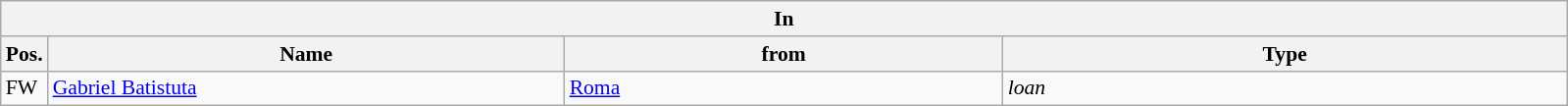<table class="wikitable" style="font-size:90%;">
<tr>
<th colspan="4">In</th>
</tr>
<tr>
<th width=3%>Pos.</th>
<th width=33%>Name</th>
<th width=28%>from</th>
<th width=36%>Type</th>
</tr>
<tr>
<td>FW</td>
<td><a href='#'>Gabriel Batistuta</a></td>
<td><a href='#'>Roma</a></td>
<td><em>loan</em></td>
</tr>
</table>
